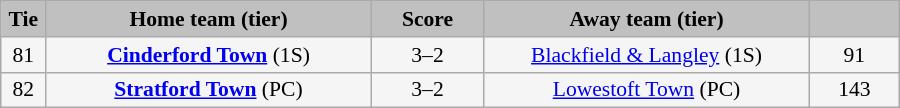<table class="wikitable" style="width: 600px; background:WhiteSmoke; text-align:center; font-size:90%">
<tr>
<td scope="col" style="width:  5.00%; background:silver;"><strong>Tie</strong></td>
<td scope="col" style="width: 36.25%; background:silver;"><strong>Home team (tier)</strong></td>
<td scope="col" style="width: 12.50%; background:silver;"><strong>Score</strong></td>
<td scope="col" style="width: 36.25%; background:silver;"><strong>Away team (tier)</strong></td>
<td scope="col" style="width: 10.00%; background:silver;"><strong></strong></td>
</tr>
<tr>
<td>81</td>
<td><strong><a href='#'>Cinderford Town</a></strong> (1S)</td>
<td>3–2</td>
<td><a href='#'>Blackfield & Langley</a> (1S)</td>
<td>91</td>
</tr>
<tr>
<td>82</td>
<td><strong><a href='#'>Stratford Town</a></strong> (PC)</td>
<td>3–2</td>
<td><a href='#'>Lowestoft Town</a> (PC)</td>
<td>143</td>
</tr>
</table>
